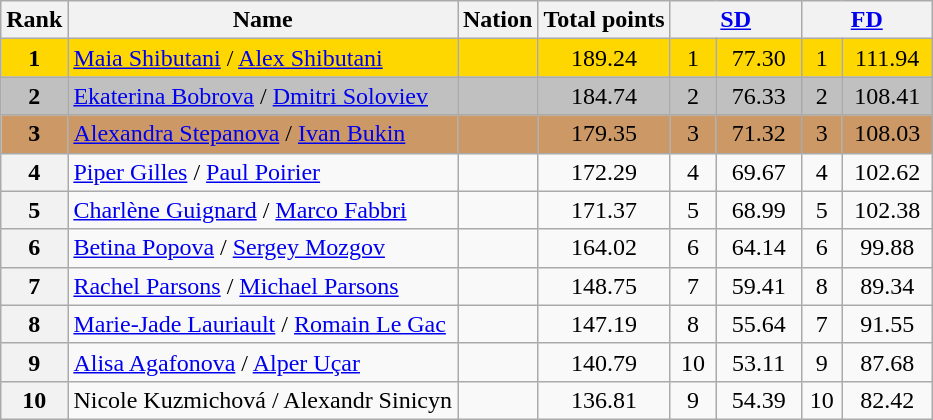<table class="wikitable sortable">
<tr>
<th>Rank</th>
<th>Name</th>
<th>Nation</th>
<th>Total points</th>
<th colspan="2" width="80px"><a href='#'>SD</a></th>
<th colspan="2" width="80px"><a href='#'>FD</a></th>
</tr>
<tr bgcolor="gold">
<td align="center"><strong>1</strong></td>
<td><a href='#'>Maia Shibutani</a> / <a href='#'>Alex Shibutani</a></td>
<td></td>
<td align="center">189.24</td>
<td align="center">1</td>
<td align="center">77.30</td>
<td align="center">1</td>
<td align="center">111.94</td>
</tr>
<tr bgcolor="silver">
<td align="center"><strong>2</strong></td>
<td><a href='#'>Ekaterina Bobrova</a> / <a href='#'>Dmitri Soloviev</a></td>
<td></td>
<td align="center">184.74</td>
<td align="center">2</td>
<td align="center">76.33</td>
<td align="center">2</td>
<td align="center">108.41</td>
</tr>
<tr bgcolor="cc9966">
<td align="center"><strong>3</strong></td>
<td><a href='#'>Alexandra Stepanova</a> / <a href='#'>Ivan Bukin</a></td>
<td></td>
<td align="center">179.35</td>
<td align="center">3</td>
<td align="center">71.32</td>
<td align="center">3</td>
<td align="center">108.03</td>
</tr>
<tr>
<th>4</th>
<td><a href='#'>Piper Gilles</a> / <a href='#'>Paul Poirier</a></td>
<td></td>
<td align="center">172.29</td>
<td align="center">4</td>
<td align="center">69.67</td>
<td align="center">4</td>
<td align="center">102.62</td>
</tr>
<tr>
<th>5</th>
<td><a href='#'>Charlène Guignard</a> / <a href='#'>Marco Fabbri</a></td>
<td></td>
<td align="center">171.37</td>
<td align="center">5</td>
<td align="center">68.99</td>
<td align="center">5</td>
<td align="center">102.38</td>
</tr>
<tr>
<th>6</th>
<td><a href='#'>Betina Popova</a> / <a href='#'>Sergey Mozgov</a></td>
<td></td>
<td align="center">164.02</td>
<td align="center">6</td>
<td align="center">64.14</td>
<td align="center">6</td>
<td align="center">99.88</td>
</tr>
<tr>
<th>7</th>
<td><a href='#'>Rachel Parsons</a> / <a href='#'>Michael Parsons</a></td>
<td></td>
<td align="center">148.75</td>
<td align="center">7</td>
<td align="center">59.41</td>
<td align="center">8</td>
<td align="center">89.34</td>
</tr>
<tr>
<th>8</th>
<td><a href='#'>Marie-Jade Lauriault</a> / <a href='#'>Romain Le Gac</a></td>
<td></td>
<td align="center">147.19</td>
<td align="center">8</td>
<td align="center">55.64</td>
<td align="center">7</td>
<td align="center">91.55</td>
</tr>
<tr>
<th>9</th>
<td><a href='#'>Alisa Agafonova</a> / <a href='#'>Alper Uçar</a></td>
<td></td>
<td align="center">140.79</td>
<td align="center">10</td>
<td align="center">53.11</td>
<td align="center">9</td>
<td align="center">87.68</td>
</tr>
<tr>
<th>10</th>
<td>Nicole Kuzmichová / Alexandr Sinicyn</td>
<td></td>
<td align="center">136.81</td>
<td align="center">9</td>
<td align="center">54.39</td>
<td align="center">10</td>
<td align="center">82.42</td>
</tr>
</table>
